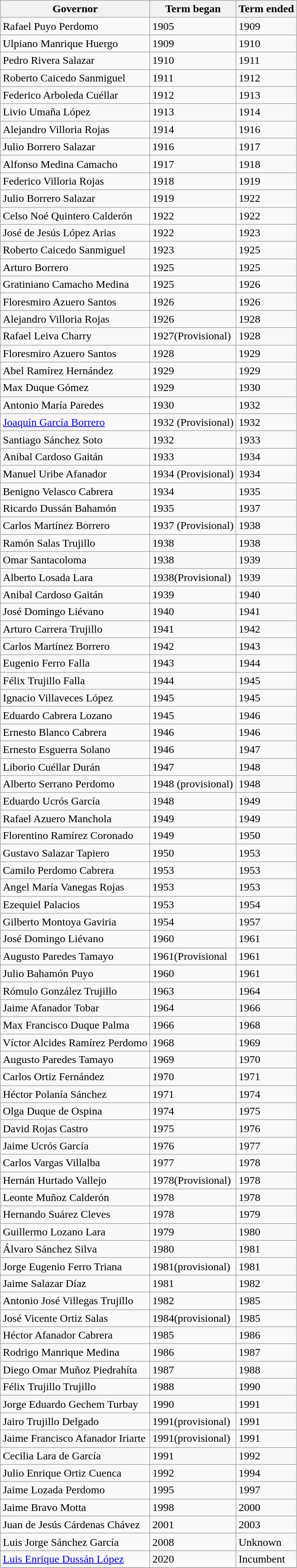<table class="wikitable">
<tr>
<th>Governor</th>
<th>Term began</th>
<th>Term ended</th>
</tr>
<tr>
<td>Rafael Puyo Perdomo</td>
<td>1905</td>
<td>1909</td>
</tr>
<tr>
<td>Ulpiano Manrique Huergo</td>
<td>1909</td>
<td>1910</td>
</tr>
<tr>
<td>Pedro Rivera Salazar</td>
<td>1910</td>
<td>1911</td>
</tr>
<tr>
<td>Roberto Caicedo Sanmiguel</td>
<td>1911</td>
<td>1912</td>
</tr>
<tr>
<td>Federico Arboleda Cuéllar</td>
<td>1912</td>
<td>1913</td>
</tr>
<tr>
<td>Livio Umaña López</td>
<td>1913</td>
<td>1914</td>
</tr>
<tr>
<td>Alejandro Villoria Rojas</td>
<td>1914</td>
<td>1916</td>
</tr>
<tr>
<td>Julio Borrero Salazar</td>
<td>1916</td>
<td>1917</td>
</tr>
<tr>
<td>Alfonso Medina Camacho</td>
<td>1917</td>
<td>1918</td>
</tr>
<tr>
<td>Federico Villoria Rojas</td>
<td>1918</td>
<td>1919</td>
</tr>
<tr>
<td>Julio Borrero Salazar</td>
<td>1919</td>
<td>1922</td>
</tr>
<tr>
<td>Celso Noé Quintero Calderón</td>
<td>1922</td>
<td>1922</td>
</tr>
<tr>
<td>José de Jesús López Arias</td>
<td>1922</td>
<td>1923</td>
</tr>
<tr>
<td>Roberto Caicedo Sanmiguel</td>
<td>1923</td>
<td>1925</td>
</tr>
<tr>
<td>Arturo Borrero</td>
<td>1925</td>
<td>1925</td>
</tr>
<tr>
<td>Gratiniano Camacho Medina</td>
<td>1925</td>
<td>1926</td>
</tr>
<tr>
<td>Floresmiro Azuero Santos</td>
<td>1926</td>
<td>1926</td>
</tr>
<tr>
<td>Alejandro Villoria Rojas</td>
<td>1926</td>
<td>1928</td>
</tr>
<tr>
<td>Rafael Leiva Charry</td>
<td>1927(Provisional)</td>
<td>1928</td>
</tr>
<tr>
<td>Floresmiro Azuero Santos</td>
<td>1928</td>
<td>1929</td>
</tr>
<tr>
<td>Abel Ramírez Hernández</td>
<td>1929</td>
<td>1929</td>
</tr>
<tr>
<td>Max Duque Gómez</td>
<td>1929</td>
<td>1930</td>
</tr>
<tr>
<td>Antonio María Paredes</td>
<td>1930</td>
<td>1932</td>
</tr>
<tr>
<td><a href='#'>Joaquín García Borrero</a></td>
<td>1932 (Provisional)</td>
<td>1932</td>
</tr>
<tr>
<td>Santiago Sánchez Soto</td>
<td>1932</td>
<td>1933</td>
</tr>
<tr>
<td>Anibal Cardoso Gaitán</td>
<td>1933</td>
<td>1934</td>
</tr>
<tr>
<td>Manuel Uribe Afanador</td>
<td>1934 (Provisional)</td>
<td>1934</td>
</tr>
<tr>
<td>Benigno Velasco Cabrera</td>
<td>1934</td>
<td>1935</td>
</tr>
<tr>
<td>Ricardo Dussán Bahamón</td>
<td>1935</td>
<td>1937</td>
</tr>
<tr>
<td>Carlos Martínez Borrero</td>
<td>1937 (Provisional)</td>
<td>1938</td>
</tr>
<tr>
<td>Ramón Salas Trujillo</td>
<td>1938</td>
<td>1938</td>
</tr>
<tr>
<td>Omar Santacoloma</td>
<td>1938</td>
<td>1939</td>
</tr>
<tr>
<td>Alberto Losada Lara</td>
<td>1938(Provisional)</td>
<td>1939</td>
</tr>
<tr>
<td>Anibal Cardoso Gaitán</td>
<td>1939</td>
<td>1940</td>
</tr>
<tr>
<td>José Domingo Liévano</td>
<td>1940</td>
<td>1941</td>
</tr>
<tr>
<td>Arturo Carrera Trujillo</td>
<td>1941</td>
<td>1942</td>
</tr>
<tr>
<td>Carlos Martínez Borrero</td>
<td>1942</td>
<td>1943</td>
</tr>
<tr>
<td>Eugenio Ferro Falla</td>
<td>1943</td>
<td>1944</td>
</tr>
<tr>
<td>Félix Trujillo Falla</td>
<td>1944</td>
<td>1945</td>
</tr>
<tr>
<td>Ignacio Villaveces López</td>
<td>1945</td>
<td>1945</td>
</tr>
<tr>
<td>Eduardo Cabrera Lozano</td>
<td>1945</td>
<td>1946</td>
</tr>
<tr>
<td>Ernesto Blanco Cabrera</td>
<td>1946</td>
<td>1946</td>
</tr>
<tr>
<td>Ernesto Esguerra Solano</td>
<td>1946</td>
<td>1947</td>
</tr>
<tr>
<td>Liborio Cuéllar Durán</td>
<td>1947</td>
<td>1948</td>
</tr>
<tr>
<td>Alberto Serrano Perdomo</td>
<td>1948 (provisional)</td>
<td>1948</td>
</tr>
<tr>
<td>Eduardo Ucrós García</td>
<td>1948</td>
<td>1949</td>
</tr>
<tr>
<td>Rafael Azuero Manchola</td>
<td>1949</td>
<td>1949</td>
</tr>
<tr>
<td>Florentino Ramírez Coronado</td>
<td>1949</td>
<td>1950</td>
</tr>
<tr>
<td>Gustavo Salazar Tapiero</td>
<td>1950</td>
<td>1953</td>
</tr>
<tr>
<td>Camilo Perdomo Cabrera</td>
<td>1953</td>
<td>1953</td>
</tr>
<tr>
<td>Angel María Vanegas Rojas</td>
<td>1953</td>
<td>1953</td>
</tr>
<tr>
<td>Ezequiel Palacios</td>
<td>1953</td>
<td>1954</td>
</tr>
<tr>
<td>Gilberto Montoya Gaviria</td>
<td>1954</td>
<td>1957</td>
</tr>
<tr>
<td>José Domingo Liévano</td>
<td>1960</td>
<td>1961</td>
</tr>
<tr>
<td>Augusto Paredes Tamayo</td>
<td>1961(Provisional</td>
<td>1961</td>
</tr>
<tr>
<td>Julio Bahamón Puyo</td>
<td>1960</td>
<td>1961</td>
</tr>
<tr>
<td>Rómulo González Trujillo</td>
<td>1963</td>
<td>1964</td>
</tr>
<tr>
<td>Jaime Afanador Tobar</td>
<td>1964</td>
<td>1966</td>
</tr>
<tr>
<td>Max Francisco Duque Palma</td>
<td>1966</td>
<td>1968</td>
</tr>
<tr>
<td>Víctor Alcides Ramírez Perdomo</td>
<td>1968</td>
<td>1969</td>
</tr>
<tr>
<td>Augusto Paredes Tamayo</td>
<td>1969</td>
<td>1970</td>
</tr>
<tr>
<td>Carlos Ortiz Fernández</td>
<td>1970</td>
<td>1971</td>
</tr>
<tr>
<td>Héctor Polanía Sánchez</td>
<td>1971</td>
<td>1974</td>
</tr>
<tr>
<td>Olga Duque de Ospina</td>
<td>1974</td>
<td>1975</td>
</tr>
<tr>
<td>David Rojas Castro</td>
<td>1975</td>
<td>1976</td>
</tr>
<tr>
<td>Jaime Ucrós García</td>
<td>1976</td>
<td>1977</td>
</tr>
<tr>
<td>Carlos Vargas Villalba</td>
<td>1977</td>
<td>1978</td>
</tr>
<tr>
<td>Hernán Hurtado Vallejo</td>
<td>1978(Provisional)</td>
<td>1978</td>
</tr>
<tr>
<td>Leonte Muñoz Calderón</td>
<td>1978</td>
<td>1978</td>
</tr>
<tr>
<td>Hernando Suárez Cleves</td>
<td>1978</td>
<td>1979</td>
</tr>
<tr>
<td>Guillermo Lozano Lara</td>
<td>1979</td>
<td>1980</td>
</tr>
<tr>
<td>Álvaro Sánchez Silva</td>
<td>1980</td>
<td>1981</td>
</tr>
<tr>
<td>Jorge Eugenio Ferro Triana</td>
<td>1981(provisional)</td>
<td>1981</td>
</tr>
<tr>
<td>Jaime Salazar Díaz</td>
<td>1981</td>
<td>1982</td>
</tr>
<tr>
<td>Antonio José Villegas Trujillo</td>
<td>1982</td>
<td>1985</td>
</tr>
<tr>
<td>José Vicente Ortiz Salas</td>
<td>1984(provisional)</td>
<td>1985</td>
</tr>
<tr>
<td>Héctor Afanador Cabrera</td>
<td>1985</td>
<td>1986</td>
</tr>
<tr>
<td>Rodrigo Manrique Medina</td>
<td>1986</td>
<td>1987</td>
</tr>
<tr>
<td>Diego Omar Muñoz Piedrahíta</td>
<td>1987</td>
<td>1988</td>
</tr>
<tr>
<td>Félix Trujillo Trujillo</td>
<td>1988</td>
<td>1990</td>
</tr>
<tr>
<td>Jorge Eduardo Gechem Turbay</td>
<td>1990</td>
<td>1991</td>
</tr>
<tr>
<td>Jairo Trujillo Delgado</td>
<td>1991(provisional)</td>
<td>1991</td>
</tr>
<tr>
<td>Jaime Francisco Afanador Iriarte</td>
<td>1991(provisional)</td>
<td>1991</td>
</tr>
<tr>
<td>Cecilia Lara de García</td>
<td>1991</td>
<td>1992</td>
</tr>
<tr>
<td>Julio Enrique Ortiz Cuenca</td>
<td>1992</td>
<td>1994</td>
</tr>
<tr>
<td>Jaime Lozada Perdomo</td>
<td>1995</td>
<td>1997</td>
</tr>
<tr>
<td>Jaime Bravo Motta</td>
<td>1998</td>
<td>2000</td>
</tr>
<tr>
<td>Juan de Jesús Cárdenas Chávez</td>
<td>2001</td>
<td>2003</td>
</tr>
<tr>
<td>Luis Jorge Sánchez García</td>
<td>2008</td>
<td>Unknown</td>
</tr>
<tr>
<td><a href='#'>Luis Enrique Dussán López</a></td>
<td>2020</td>
<td>Incumbent</td>
</tr>
<tr>
</tr>
</table>
